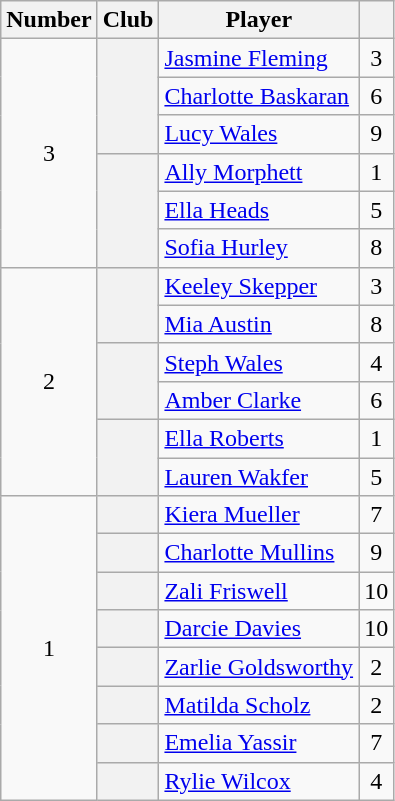<table class="wikitable plainrowheaders" style=text-align:center>
<tr>
<th>Number</th>
<th>Club</th>
<th>Player</th>
<th></th>
</tr>
<tr>
<td rowspan=6>3</td>
<th scope=row rowspan=3></th>
<td align=left><a href='#'>Jasmine Fleming</a></td>
<td>3</td>
</tr>
<tr>
<td align=left><a href='#'>Charlotte Baskaran</a></td>
<td>6</td>
</tr>
<tr>
<td align=left><a href='#'>Lucy Wales</a></td>
<td>9</td>
</tr>
<tr>
<th scope=row rowspan=3></th>
<td align=left><a href='#'>Ally Morphett</a></td>
<td>1</td>
</tr>
<tr>
<td align=left><a href='#'>Ella Heads</a></td>
<td>5</td>
</tr>
<tr>
<td align=left><a href='#'>Sofia Hurley</a></td>
<td>8</td>
</tr>
<tr>
<td rowspan=6>2</td>
<th scope=row rowspan=2></th>
<td align=left><a href='#'>Keeley Skepper</a></td>
<td>3</td>
</tr>
<tr>
<td align=left><a href='#'>Mia Austin</a></td>
<td>8</td>
</tr>
<tr>
<th scope=row rowspan=2></th>
<td align=left><a href='#'>Steph Wales</a></td>
<td>4</td>
</tr>
<tr>
<td align=left><a href='#'>Amber Clarke</a></td>
<td>6</td>
</tr>
<tr>
<th scope=row rowspan=2></th>
<td align=left><a href='#'>Ella Roberts</a></td>
<td>1</td>
</tr>
<tr>
<td align=left><a href='#'>Lauren Wakfer</a></td>
<td>5</td>
</tr>
<tr>
<td rowspan=8>1</td>
<th scope=row></th>
<td align=left><a href='#'>Kiera Mueller</a></td>
<td>7</td>
</tr>
<tr>
<th scope=row></th>
<td align=left><a href='#'>Charlotte Mullins</a></td>
<td>9</td>
</tr>
<tr>
<th scope=row></th>
<td align=left><a href='#'>Zali Friswell</a></td>
<td>10</td>
</tr>
<tr>
<th scope=row></th>
<td align=left><a href='#'>Darcie Davies</a></td>
<td>10</td>
</tr>
<tr>
<th scope=row></th>
<td align=left><a href='#'>Zarlie Goldsworthy</a></td>
<td>2</td>
</tr>
<tr>
<th scope=row></th>
<td align=left><a href='#'>Matilda Scholz</a></td>
<td>2</td>
</tr>
<tr>
<th scope=row></th>
<td align=left><a href='#'>Emelia Yassir</a></td>
<td>7</td>
</tr>
<tr>
<th scope=row></th>
<td align=left><a href='#'>Rylie Wilcox</a></td>
<td>4</td>
</tr>
</table>
